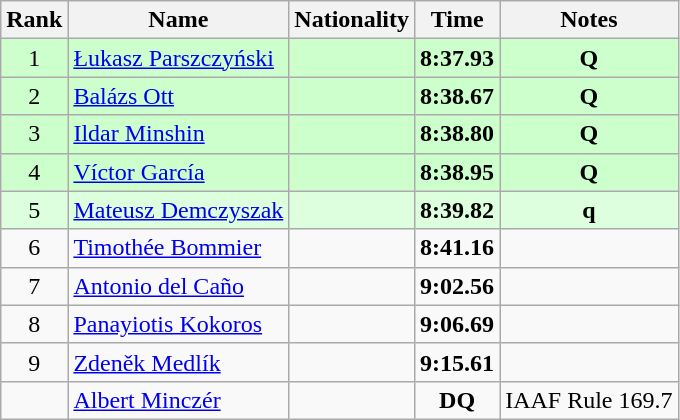<table class="wikitable sortable" style="text-align:center">
<tr>
<th>Rank</th>
<th>Name</th>
<th>Nationality</th>
<th>Time</th>
<th>Notes</th>
</tr>
<tr bgcolor=ccffcc>
<td>1</td>
<td align=left><a href='#'>Łukasz Parszczyński</a></td>
<td align=left></td>
<td><strong>8:37.93</strong></td>
<td><strong>Q</strong></td>
</tr>
<tr bgcolor=ccffcc>
<td>2</td>
<td align=left><a href='#'>Balázs Ott</a></td>
<td align=left></td>
<td><strong>8:38.67</strong></td>
<td><strong>Q</strong></td>
</tr>
<tr bgcolor=ccffcc>
<td>3</td>
<td align=left><a href='#'>Ildar Minshin</a></td>
<td align=left></td>
<td><strong>8:38.80</strong></td>
<td><strong>Q</strong></td>
</tr>
<tr bgcolor=ccffcc>
<td>4</td>
<td align=left><a href='#'>Víctor García</a></td>
<td align=left></td>
<td><strong>8:38.95</strong></td>
<td><strong>Q</strong></td>
</tr>
<tr bgcolor=ddffdd>
<td>5</td>
<td align=left><a href='#'>Mateusz Demczyszak</a></td>
<td align=left></td>
<td><strong>8:39.82</strong></td>
<td><strong>q</strong></td>
</tr>
<tr>
<td>6</td>
<td align=left><a href='#'>Timothée Bommier</a></td>
<td align=left></td>
<td><strong>8:41.16</strong></td>
<td></td>
</tr>
<tr>
<td>7</td>
<td align=left><a href='#'>Antonio del Caño</a></td>
<td align=left></td>
<td><strong>9:02.56</strong></td>
<td></td>
</tr>
<tr>
<td>8</td>
<td align=left><a href='#'>Panayiotis Kokoros</a></td>
<td align=left></td>
<td><strong>9:06.69</strong></td>
<td></td>
</tr>
<tr>
<td>9</td>
<td align=left><a href='#'>Zdeněk Medlík</a></td>
<td align=left></td>
<td><strong>9:15.61</strong></td>
<td></td>
</tr>
<tr>
<td></td>
<td align=left><a href='#'>Albert Minczér</a></td>
<td align=left></td>
<td><strong>DQ</strong></td>
<td>IAAF Rule 169.7</td>
</tr>
</table>
